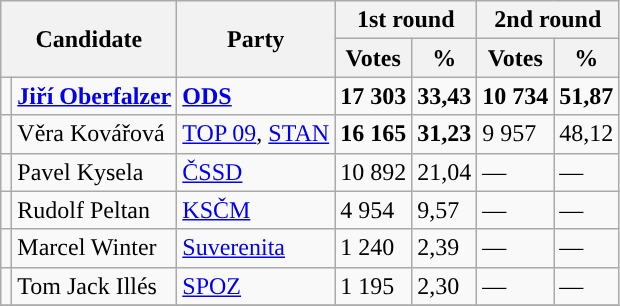<table class="wikitable sortable">
<tr>
<th colspan="2" rowspan="2">Candidate</th>
<th rowspan="2">Party</th>
<th colspan="2">1st round</th>
<th colspan="2">2nd round</th>
</tr>
<tr>
<th>Votes</th>
<th>%</th>
<th>Votes</th>
<th>%</th>
</tr>
<tr>
<td style="background-color:"></td>
<td><strong><a href='#'>Jiří Oberfalzer</a></strong></td>
<td><a href='#'><strong>ODS</strong></a></td>
<td><strong>17 303</strong></td>
<td><strong>33,43</strong></td>
<td><strong>10 734</strong></td>
<td><strong>51,87</strong></td>
</tr>
<tr>
<td style="background-color:"></td>
<td>Věra Kovářová</td>
<td><a href='#'>TOP 09</a>, <a href='#'>STAN</a></td>
<td><strong>16 165</strong></td>
<td><strong>31,23</strong></td>
<td>9 957</td>
<td>48,12</td>
</tr>
<tr>
<td style="background-color:"></td>
<td>Pavel Kysela</td>
<td><a href='#'>ČSSD</a></td>
<td>10 892</td>
<td>21,04</td>
<td>—</td>
<td>—</td>
</tr>
<tr>
<td style="background-color:"></td>
<td>Rudolf Peltan</td>
<td><a href='#'>KSČM</a></td>
<td>4 954</td>
<td>9,57</td>
<td>—</td>
<td>—</td>
</tr>
<tr>
<td style="background-color:"></td>
<td>Marcel Winter</td>
<td><a href='#'>Suverenita</a></td>
<td>1 240</td>
<td>2,39</td>
<td>—</td>
<td>—</td>
</tr>
<tr>
<td style="background-color:"></td>
<td>Tom Jack Illés</td>
<td><a href='#'>SPOZ</a></td>
<td>1 195</td>
<td>2,30</td>
<td>—</td>
<td>—</td>
</tr>
<tr>
</tr>
</table>
